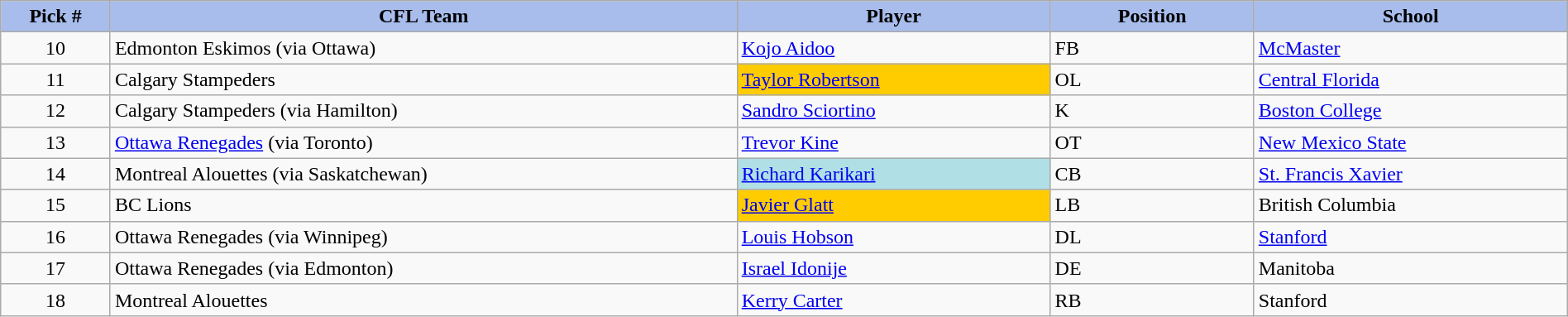<table class="wikitable" style="width: 100%">
<tr>
<th style="background:#A8BDEC;" width=7%>Pick #</th>
<th width=40% style="background:#A8BDEC;">CFL Team</th>
<th width=20% style="background:#A8BDEC;">Player</th>
<th width=13% style="background:#A8BDEC;">Position</th>
<th width=20% style="background:#A8BDEC;">School</th>
</tr>
<tr>
<td align=center>10</td>
<td>Edmonton Eskimos (via Ottawa)</td>
<td><a href='#'>Kojo Aidoo</a></td>
<td>FB</td>
<td><a href='#'>McMaster</a></td>
</tr>
<tr>
<td align=center>11</td>
<td>Calgary Stampeders</td>
<td bgcolor="#FFCC00"><a href='#'>Taylor Robertson</a></td>
<td>OL</td>
<td><a href='#'>Central Florida</a></td>
</tr>
<tr>
<td align=center>12</td>
<td>Calgary Stampeders (via Hamilton)</td>
<td><a href='#'>Sandro Sciortino</a></td>
<td>K</td>
<td><a href='#'>Boston College</a></td>
</tr>
<tr>
<td align=center>13</td>
<td><a href='#'>Ottawa Renegades</a> (via Toronto)</td>
<td><a href='#'>Trevor Kine</a></td>
<td>OT</td>
<td><a href='#'>New Mexico State</a></td>
</tr>
<tr>
<td align=center>14</td>
<td>Montreal Alouettes (via Saskatchewan)</td>
<td bgcolor="#B0E0E6"><a href='#'>Richard Karikari</a></td>
<td>CB</td>
<td><a href='#'>St. Francis Xavier</a></td>
</tr>
<tr>
<td align=center>15</td>
<td>BC Lions</td>
<td bgcolor="#FFCC00"><a href='#'>Javier Glatt</a></td>
<td>LB</td>
<td>British Columbia</td>
</tr>
<tr>
<td align=center>16</td>
<td>Ottawa Renegades (via Winnipeg)</td>
<td><a href='#'>Louis Hobson</a></td>
<td>DL</td>
<td><a href='#'>Stanford</a></td>
</tr>
<tr>
<td align=center>17</td>
<td>Ottawa Renegades (via Edmonton)</td>
<td><a href='#'>Israel Idonije</a></td>
<td>DE</td>
<td>Manitoba</td>
</tr>
<tr>
<td align=center>18</td>
<td>Montreal Alouettes</td>
<td><a href='#'>Kerry Carter</a></td>
<td>RB</td>
<td>Stanford</td>
</tr>
</table>
